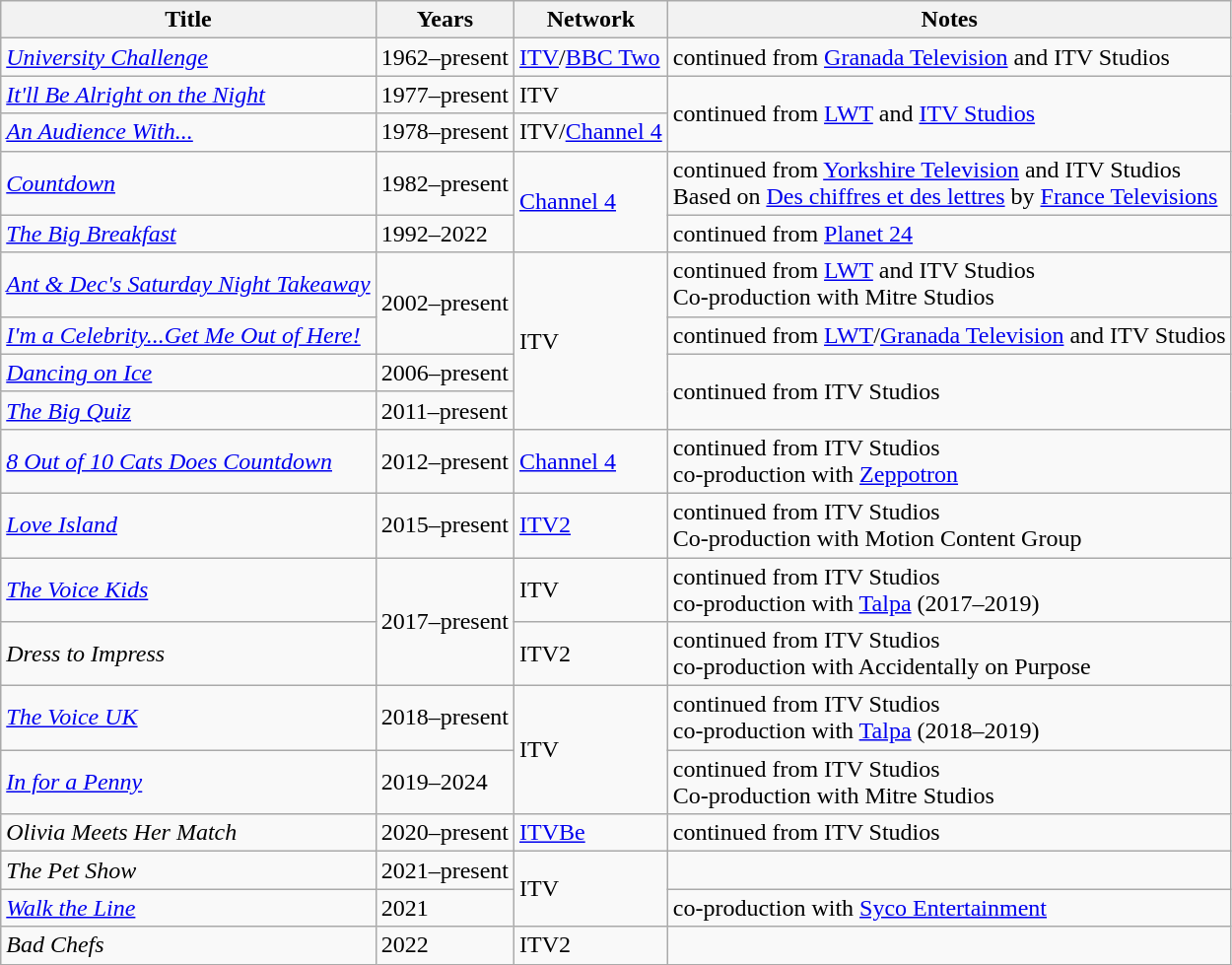<table class="wikitable sortable">
<tr>
<th>Title</th>
<th>Years</th>
<th>Network</th>
<th>Notes</th>
</tr>
<tr>
<td><em><a href='#'>University Challenge</a></em></td>
<td>1962–present</td>
<td><a href='#'>ITV</a>/<a href='#'>BBC Two</a></td>
<td>continued from <a href='#'>Granada Television</a> and ITV Studios</td>
</tr>
<tr>
<td><em><a href='#'>It'll Be Alright on the Night</a></em></td>
<td>1977–present</td>
<td>ITV</td>
<td rowspan="2">continued from <a href='#'>LWT</a> and <a href='#'>ITV Studios</a></td>
</tr>
<tr>
<td><em><a href='#'>An Audience With...</a></em></td>
<td>1978–present</td>
<td>ITV/<a href='#'>Channel 4</a></td>
</tr>
<tr>
<td><em><a href='#'>Countdown</a></em></td>
<td>1982–present</td>
<td rowspan="2"><a href='#'>Channel 4</a></td>
<td>continued from <a href='#'>Yorkshire Television</a> and ITV Studios<br>Based on <a href='#'>Des chiffres et des lettres</a> by <a href='#'>France Televisions</a></td>
</tr>
<tr>
<td><em><a href='#'>The Big Breakfast</a></em></td>
<td>1992–2022</td>
<td>continued from <a href='#'>Planet 24</a></td>
</tr>
<tr>
<td><em><a href='#'>Ant & Dec's Saturday Night Takeaway</a></em></td>
<td rowspan="2">2002–present</td>
<td rowspan="4">ITV</td>
<td>continued from <a href='#'>LWT</a> and ITV Studios<br>Co-production with Mitre Studios</td>
</tr>
<tr>
<td><em><a href='#'>I'm a Celebrity...Get Me Out of Here!</a></em></td>
<td>continued from <a href='#'>LWT</a>/<a href='#'>Granada Television</a> and ITV Studios</td>
</tr>
<tr>
<td><em><a href='#'>Dancing on Ice</a></em></td>
<td>2006–present</td>
<td rowspan="2">continued from ITV Studios</td>
</tr>
<tr>
<td><em><a href='#'>The Big Quiz</a></em></td>
<td>2011–present</td>
</tr>
<tr>
<td><em><a href='#'>8 Out of 10 Cats Does Countdown</a></em></td>
<td>2012–present</td>
<td><a href='#'>Channel 4</a></td>
<td>continued from ITV Studios<br>co-production with <a href='#'>Zeppotron</a></td>
</tr>
<tr>
<td><em><a href='#'>Love Island</a></em></td>
<td>2015–present</td>
<td><a href='#'>ITV2</a></td>
<td>continued from ITV Studios<br>Co-production with Motion Content Group</td>
</tr>
<tr>
<td><em><a href='#'>The Voice Kids</a></em></td>
<td rowspan="2">2017–present</td>
<td>ITV</td>
<td>continued from ITV Studios<br>co-production with <a href='#'>Talpa</a> (2017–2019)</td>
</tr>
<tr>
<td><em>Dress to Impress</em></td>
<td>ITV2</td>
<td>continued from ITV Studios<br>co-production with Accidentally on Purpose</td>
</tr>
<tr>
<td><em><a href='#'>The Voice UK</a></em></td>
<td>2018–present</td>
<td rowspan ="2">ITV</td>
<td>continued from ITV Studios<br>co-production with <a href='#'>Talpa</a> (2018–2019)</td>
</tr>
<tr>
<td><em><a href='#'>In for a Penny</a></em></td>
<td>2019–2024</td>
<td>continued from ITV Studios<br>Co-production with Mitre Studios</td>
</tr>
<tr>
<td><em>Olivia Meets Her Match</em></td>
<td>2020–present</td>
<td><a href='#'>ITVBe</a></td>
<td>continued from ITV Studios</td>
</tr>
<tr>
<td><em>The Pet Show</em></td>
<td>2021–present</td>
<td rowspan="2">ITV</td>
<td></td>
</tr>
<tr>
<td><em><a href='#'>Walk the Line</a></em></td>
<td>2021</td>
<td>co-production with <a href='#'>Syco Entertainment</a></td>
</tr>
<tr>
<td><em>Bad Chefs</em></td>
<td>2022</td>
<td>ITV2</td>
<td></td>
</tr>
</table>
